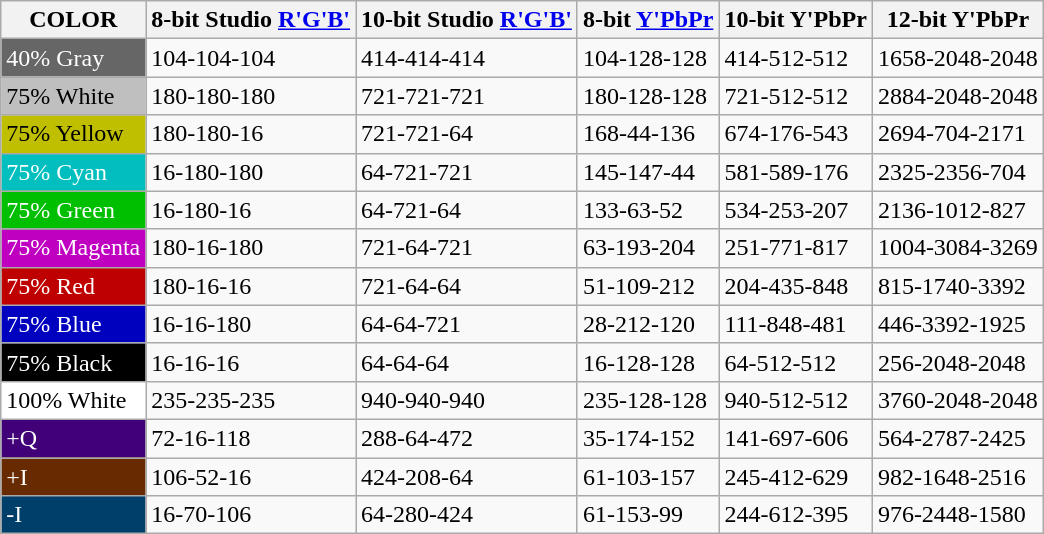<table class="wikitable">
<tr>
<th>COLOR</th>
<th>8-bit Studio <a href='#'>R'G'B'</a></th>
<th>10-bit Studio <a href='#'>R'G'B'</a></th>
<th>8-bit <a href='#'>Y'PbPr</a></th>
<th>10-bit Y'PbPr</th>
<th>12-bit Y'PbPr</th>
</tr>
<tr>
<td style="background: rgb(102, 102, 102);color:white">40% Gray</td>
<td>104-104-104</td>
<td>414-414-414</td>
<td>104-128-128</td>
<td>414-512-512</td>
<td>1658-2048-2048</td>
</tr>
<tr>
<td style="background: rgb(191, 191, 191);color:black">75% White</td>
<td>180-180-180</td>
<td>721-721-721</td>
<td>180-128-128</td>
<td>721-512-512</td>
<td>2884-2048-2048</td>
</tr>
<tr>
<td style="background: rgb(191, 191,0);color:black">75% Yellow</td>
<td>180-180-16</td>
<td>721-721-64</td>
<td>168-44-136</td>
<td>674-176-543</td>
<td>2694-704-2171</td>
</tr>
<tr>
<td style="background: rgb(0, 191, 190);color:white">75% Cyan</td>
<td>16-180-180</td>
<td>64-721-721</td>
<td>145-147-44</td>
<td>581-589-176</td>
<td>2325-2356-704</td>
</tr>
<tr>
<td style="background: rgb(0, 191,0);color:white">75% Green</td>
<td>16-180-16</td>
<td>64-721-64</td>
<td>133-63-52</td>
<td>534-253-207</td>
<td>2136-1012-827</td>
</tr>
<tr>
<td style="background: rgb(191, 0, 192);color:white">75% Magenta</td>
<td>180-16-180</td>
<td>721-64-721</td>
<td>63-193-204</td>
<td>251-771-817</td>
<td>1004-3084-3269</td>
</tr>
<tr>
<td style="background: rgb(191, 0, 1);color:white">75% Red</td>
<td>180-16-16</td>
<td>721-64-64</td>
<td>51-109-212</td>
<td>204-435-848</td>
<td>815-1740-3392</td>
</tr>
<tr>
<td style="background: rgb(0, 0, 191);color:white">75% Blue</td>
<td>16-16-180</td>
<td>64-64-721</td>
<td>28-212-120</td>
<td>111-848-481</td>
<td>446-3392-1925</td>
</tr>
<tr>
<td style="background: rgb(0,0,0);color:white">75% Black</td>
<td>16-16-16</td>
<td>64-64-64</td>
<td>16-128-128</td>
<td>64-512-512</td>
<td>256-2048-2048</td>
</tr>
<tr>
<td style="background: rgb(255, 255, 255);color:black">100% White</td>
<td>235-235-235</td>
<td>940-940-940</td>
<td>235-128-128</td>
<td>940-512-512</td>
<td>3760-2048-2048</td>
</tr>
<tr>
<td style="background: rgb(65,0,119);color:white">+Q</td>
<td>72-16-118</td>
<td>288-64-472</td>
<td>35-174-152</td>
<td>141-697-606</td>
<td>564-2787-2425</td>
</tr>
<tr>
<td style="background: rgb(104,42,0);color:white">+I</td>
<td>106-52-16</td>
<td>424-208-64</td>
<td>61-103-157</td>
<td>245-412-629</td>
<td>982-1648-2516</td>
</tr>
<tr>
<td style="background: rgb(0,63,105);color:white">-I</td>
<td>16-70-106</td>
<td>64-280-424</td>
<td>61-153-99</td>
<td>244-612-395</td>
<td>976-2448-1580</td>
</tr>
</table>
